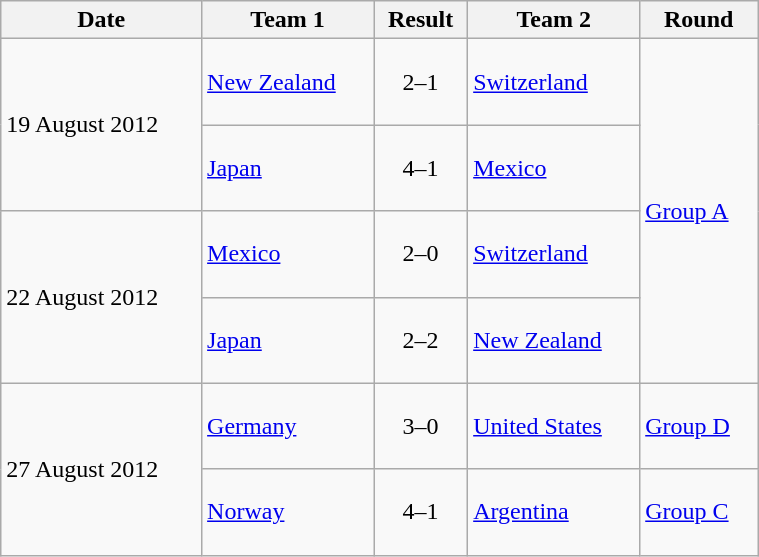<table class="wikitable" style="text-align: left;" width="40%">
<tr>
<th>Date</th>
<th>Team 1</th>
<th>Result</th>
<th>Team 2</th>
<th>Round</th>
</tr>
<tr>
<td rowspan="2">19 August 2012</td>
<td><p><a href='#'>New Zealand</a> </p></td>
<td style="text-align:center;">2–1</td>
<td> <a href='#'>Switzerland</a></td>
<td rowspan="4"><a href='#'>Group A</a></td>
</tr>
<tr>
<td><p><a href='#'>Japan</a> </p></td>
<td style="text-align:center;">4–1</td>
<td> <a href='#'>Mexico</a></td>
</tr>
<tr>
<td rowspan="2">22 August 2012</td>
<td><p><a href='#'>Mexico</a> </p></td>
<td style="text-align:center;">2–0</td>
<td> <a href='#'>Switzerland</a></td>
</tr>
<tr>
<td><p><a href='#'>Japan</a> </p></td>
<td style="text-align:center;">2–2</td>
<td> <a href='#'>New Zealand</a></td>
</tr>
<tr>
<td rowspan="2">27 August 2012</td>
<td><p><a href='#'>Germany</a> </p></td>
<td style="text-align:center;">3–0</td>
<td> <a href='#'>United States</a></td>
<td><a href='#'>Group D</a></td>
</tr>
<tr>
<td><p><a href='#'>Norway</a> </p></td>
<td style="text-align:center;">4–1</td>
<td> <a href='#'>Argentina</a></td>
<td><a href='#'>Group C</a></td>
</tr>
</table>
